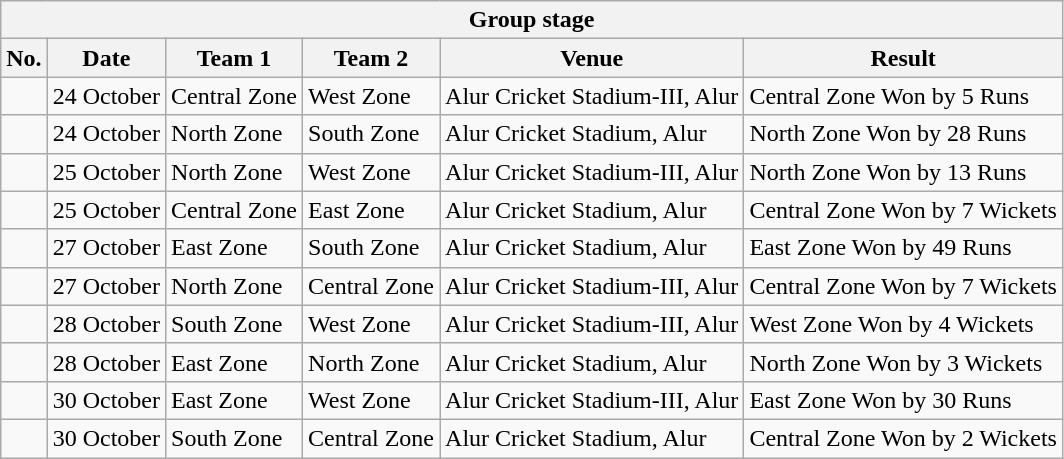<table class="wikitable">
<tr>
<th colspan="7">Group stage</th>
</tr>
<tr>
<th>No.</th>
<th>Date</th>
<th>Team 1</th>
<th>Team 2</th>
<th>Venue</th>
<th>Result</th>
</tr>
<tr>
<td> </td>
<td>24 October</td>
<td>Central Zone</td>
<td>West Zone</td>
<td>Alur Cricket Stadium-III, Alur</td>
<td>Central Zone Won by 5 Runs</td>
</tr>
<tr>
<td> </td>
<td>24 October</td>
<td>North Zone</td>
<td>South Zone</td>
<td>Alur Cricket Stadium, Alur</td>
<td>North Zone Won by 28 Runs</td>
</tr>
<tr>
<td> </td>
<td>25 October</td>
<td>North Zone</td>
<td>West Zone</td>
<td>Alur Cricket Stadium-III, Alur</td>
<td>North Zone Won by 13 Runs</td>
</tr>
<tr>
<td> </td>
<td>25 October</td>
<td>Central Zone</td>
<td>East Zone</td>
<td>Alur Cricket Stadium, Alur</td>
<td>Central Zone Won by 7 Wickets</td>
</tr>
<tr>
<td> </td>
<td>27 October</td>
<td>East Zone</td>
<td>South Zone</td>
<td>Alur Cricket Stadium, Alur</td>
<td>East Zone Won by 49 Runs</td>
</tr>
<tr>
<td> </td>
<td>27 October</td>
<td>North Zone</td>
<td>Central Zone</td>
<td>Alur Cricket Stadium-III, Alur</td>
<td>Central Zone Won by 7 Wickets</td>
</tr>
<tr>
<td> </td>
<td>28 October</td>
<td>South Zone</td>
<td>West Zone</td>
<td>Alur Cricket Stadium-III, Alur</td>
<td>West Zone Won by 4 Wickets</td>
</tr>
<tr>
<td> </td>
<td>28 October</td>
<td>East Zone</td>
<td>North Zone</td>
<td>Alur Cricket Stadium, Alur</td>
<td>North Zone Won by 3 Wickets</td>
</tr>
<tr>
<td> </td>
<td>30 October</td>
<td>East Zone</td>
<td>West Zone</td>
<td>Alur Cricket Stadium-III, Alur</td>
<td>East Zone Won by 30 Runs</td>
</tr>
<tr>
<td> </td>
<td>30 October</td>
<td>South Zone</td>
<td>Central Zone</td>
<td>Alur Cricket Stadium, Alur</td>
<td>Central Zone Won by 2 Wickets</td>
</tr>
</table>
